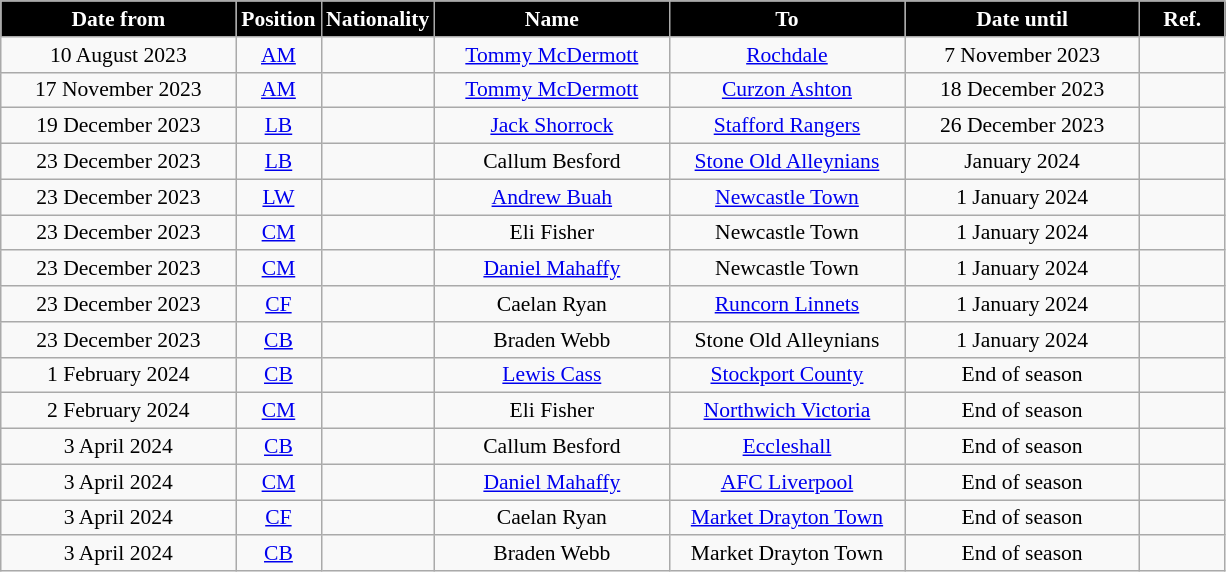<table class="wikitable"  style="text-align:center; font-size:90%; ">
<tr>
<th style="background:#000000; color:#FFFFFF; width:150px;">Date from</th>
<th style="background:#000000; color:#FFFFFF; width:50px;">Position</th>
<th style="background:#000000; color:#FFFFFF; width:50px;">Nationality</th>
<th style="background:#000000; color:#FFFFFF; width:150px;">Name</th>
<th style="background:#000000; color:#FFFFFF; width:150px;">To</th>
<th style="background:#000000; color:#FFFFFF; width:150px;">Date until</th>
<th style="background:#000000; color:#FFFFFF; width:50px;">Ref.</th>
</tr>
<tr>
<td>10 August 2023</td>
<td><a href='#'>AM</a></td>
<td></td>
<td><a href='#'>Tommy McDermott</a></td>
<td><a href='#'>Rochdale</a></td>
<td>7 November 2023</td>
<td></td>
</tr>
<tr>
<td>17 November 2023</td>
<td><a href='#'>AM</a></td>
<td></td>
<td><a href='#'>Tommy McDermott</a></td>
<td><a href='#'>Curzon Ashton</a></td>
<td>18 December 2023</td>
<td></td>
</tr>
<tr>
<td>19 December 2023</td>
<td><a href='#'>LB</a></td>
<td></td>
<td><a href='#'>Jack Shorrock</a></td>
<td><a href='#'>Stafford Rangers</a></td>
<td>26 December 2023</td>
<td></td>
</tr>
<tr>
<td>23 December 2023</td>
<td><a href='#'>LB</a></td>
<td></td>
<td>Callum Besford</td>
<td><a href='#'>Stone Old Alleynians</a></td>
<td>January 2024</td>
<td></td>
</tr>
<tr>
<td>23 December 2023</td>
<td><a href='#'>LW</a></td>
<td></td>
<td><a href='#'>Andrew Buah</a></td>
<td><a href='#'>Newcastle Town</a></td>
<td>1 January 2024</td>
<td></td>
</tr>
<tr>
<td>23 December 2023</td>
<td><a href='#'>CM</a></td>
<td></td>
<td>Eli Fisher</td>
<td>Newcastle Town</td>
<td>1 January 2024</td>
<td></td>
</tr>
<tr>
<td>23 December 2023</td>
<td><a href='#'>CM</a></td>
<td></td>
<td><a href='#'>Daniel Mahaffy</a></td>
<td>Newcastle Town</td>
<td>1 January 2024</td>
<td></td>
</tr>
<tr>
<td>23 December 2023</td>
<td><a href='#'>CF</a></td>
<td></td>
<td>Caelan Ryan</td>
<td><a href='#'>Runcorn Linnets</a></td>
<td>1 January 2024</td>
<td></td>
</tr>
<tr>
<td>23 December 2023</td>
<td><a href='#'>CB</a></td>
<td></td>
<td>Braden Webb</td>
<td>Stone Old Alleynians</td>
<td>1 January 2024</td>
<td></td>
</tr>
<tr>
<td>1 February 2024</td>
<td><a href='#'>CB</a></td>
<td></td>
<td><a href='#'>Lewis Cass</a></td>
<td><a href='#'>Stockport County</a></td>
<td>End of season</td>
<td></td>
</tr>
<tr>
<td>2 February 2024</td>
<td><a href='#'>CM</a></td>
<td></td>
<td>Eli Fisher</td>
<td><a href='#'>Northwich Victoria</a></td>
<td>End of season</td>
<td></td>
</tr>
<tr>
<td>3 April 2024</td>
<td><a href='#'>CB</a></td>
<td></td>
<td>Callum Besford</td>
<td><a href='#'>Eccleshall</a></td>
<td>End of season</td>
<td></td>
</tr>
<tr>
<td>3 April 2024</td>
<td><a href='#'>CM</a></td>
<td></td>
<td><a href='#'>Daniel Mahaffy</a></td>
<td><a href='#'>AFC Liverpool</a></td>
<td>End of season</td>
<td></td>
</tr>
<tr>
<td>3 April 2024</td>
<td><a href='#'>CF</a></td>
<td></td>
<td>Caelan Ryan</td>
<td><a href='#'>Market Drayton Town</a></td>
<td>End of season</td>
<td></td>
</tr>
<tr>
<td>3 April 2024</td>
<td><a href='#'>CB</a></td>
<td></td>
<td>Braden Webb</td>
<td>Market Drayton Town</td>
<td>End of season</td>
<td></td>
</tr>
</table>
